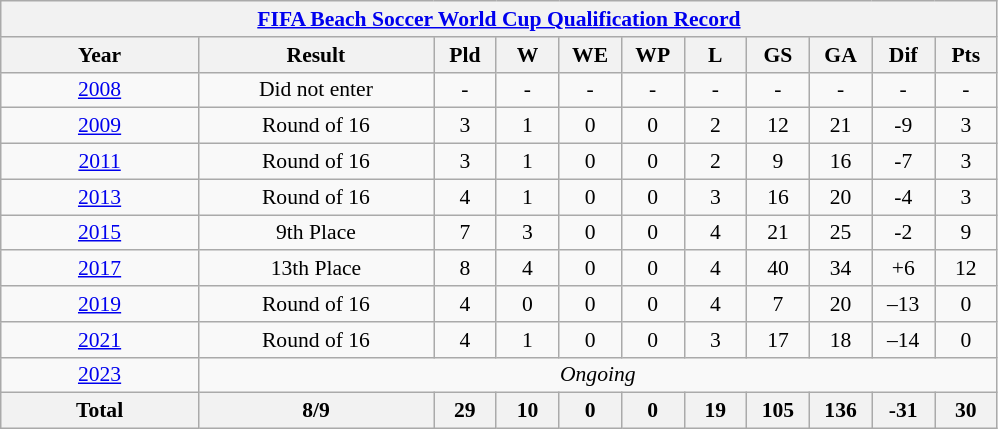<table class="wikitable" style="text-align: center;font-size:90%;">
<tr>
<th colspan=11><a href='#'>FIFA Beach Soccer World Cup Qualification Record</a></th>
</tr>
<tr>
<th width=125>Year</th>
<th width=150>Result</th>
<th width=35>Pld</th>
<th width=35>W</th>
<th width=35>WE</th>
<th width=35>WP</th>
<th width=35>L</th>
<th width=35>GS</th>
<th width=35>GA</th>
<th width=35>Dif</th>
<th width=35>Pts</th>
</tr>
<tr>
<td> <a href='#'>2008</a></td>
<td>Did not enter</td>
<td>-</td>
<td>-</td>
<td>-</td>
<td>-</td>
<td>-</td>
<td>-</td>
<td>-</td>
<td>-</td>
<td>-</td>
</tr>
<tr>
<td> <a href='#'>2009</a></td>
<td>Round of 16</td>
<td>3</td>
<td>1</td>
<td>0</td>
<td>0</td>
<td>2</td>
<td>12</td>
<td>21</td>
<td>-9</td>
<td>3</td>
</tr>
<tr>
<td> <a href='#'>2011</a></td>
<td>Round of 16</td>
<td>3</td>
<td>1</td>
<td>0</td>
<td>0</td>
<td>2</td>
<td>9</td>
<td>16</td>
<td>-7</td>
<td>3</td>
</tr>
<tr>
<td> <a href='#'>2013</a></td>
<td>Round of 16</td>
<td>4</td>
<td>1</td>
<td>0</td>
<td>0</td>
<td>3</td>
<td>16</td>
<td>20</td>
<td>-4</td>
<td>3</td>
</tr>
<tr>
<td> <a href='#'>2015</a></td>
<td>9th Place</td>
<td>7</td>
<td>3</td>
<td>0</td>
<td>0</td>
<td>4</td>
<td>21</td>
<td>25</td>
<td>-2</td>
<td>9</td>
</tr>
<tr>
<td> <a href='#'>2017</a></td>
<td>13th Place</td>
<td>8</td>
<td>4</td>
<td>0</td>
<td>0</td>
<td>4</td>
<td>40</td>
<td>34</td>
<td>+6</td>
<td>12</td>
</tr>
<tr>
<td> <a href='#'>2019</a></td>
<td>Round of 16</td>
<td>4</td>
<td>0</td>
<td>0</td>
<td>0</td>
<td>4</td>
<td>7</td>
<td>20</td>
<td>–13</td>
<td>0</td>
</tr>
<tr>
<td> <a href='#'>2021</a></td>
<td>Round of 16</td>
<td>4</td>
<td>1</td>
<td>0</td>
<td>0</td>
<td>3</td>
<td>17</td>
<td>18</td>
<td>–14</td>
<td>0</td>
</tr>
<tr>
<td> <a href='#'>2023</a></td>
<td colspan=10><em>Ongoing</em></td>
</tr>
<tr>
<th><strong>Total</strong></th>
<th>8/9</th>
<th>29</th>
<th>10</th>
<th>0</th>
<th>0</th>
<th>19</th>
<th>105</th>
<th>136</th>
<th>-31</th>
<th>30</th>
</tr>
</table>
